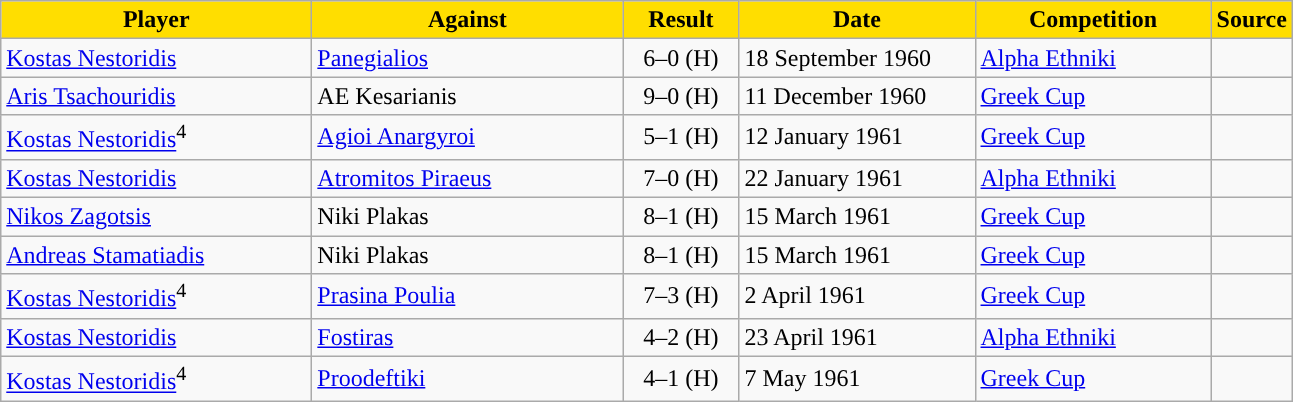<table class="wikitable">
<tr>
<th width=200 style="background:#FFDE00">Player</th>
<th width=200 style="background:#FFDE00">Against</th>
<th width=70 style="background:#FFDE00">Result</th>
<th width=150 style="background:#FFDE00">Date</th>
<th width=150 style="background:#FFDE00">Competition</th>
<th style="background:#FFDE00">Source</th>
</tr>
<tr>
<td> <a href='#'>Kostas Nestoridis</a></td>
<td> <a href='#'>Panegialios</a></td>
<td align=center>6–0 (H)</td>
<td>18 September 1960</td>
<td><a href='#'>Alpha Ethniki</a></td>
<td align=center></td>
</tr>
<tr>
<td> <a href='#'>Aris Tsachouridis</a></td>
<td> AE Kesarianis</td>
<td align=center>9–0 (H)</td>
<td>11 December 1960</td>
<td><a href='#'>Greek Cup</a></td>
<td align=center></td>
</tr>
<tr>
<td> <a href='#'>Kostas Nestoridis</a><sup>4</sup></td>
<td> <a href='#'>Agioi Anargyroi</a></td>
<td align=center>5–1 (H)</td>
<td>12 January 1961</td>
<td><a href='#'>Greek Cup</a></td>
<td align=center></td>
</tr>
<tr>
<td> <a href='#'>Kostas Nestoridis</a></td>
<td> <a href='#'>Atromitos Piraeus</a></td>
<td align=center>7–0 (H)</td>
<td>22 January 1961</td>
<td><a href='#'>Alpha Ethniki</a></td>
<td align=center></td>
</tr>
<tr>
<td> <a href='#'>Nikos Zagotsis</a></td>
<td> Niki Plakas</td>
<td align=center>8–1 (H)</td>
<td>15 March 1961</td>
<td><a href='#'>Greek Cup</a></td>
<td align=center></td>
</tr>
<tr>
<td> <a href='#'>Andreas Stamatiadis</a></td>
<td> Niki Plakas</td>
<td align=center>8–1 (H)</td>
<td>15 March 1961</td>
<td><a href='#'>Greek Cup</a></td>
<td align=center></td>
</tr>
<tr>
<td> <a href='#'>Kostas Nestoridis</a><sup>4</sup></td>
<td> <a href='#'>Prasina Poulia</a></td>
<td align=center>7–3 (H)</td>
<td>2 April 1961</td>
<td><a href='#'>Greek Cup</a></td>
<td align=center></td>
</tr>
<tr>
<td> <a href='#'>Kostas Nestoridis</a></td>
<td> <a href='#'>Fostiras</a></td>
<td align=center>4–2 (H)</td>
<td>23 April 1961</td>
<td><a href='#'>Alpha Ethniki</a></td>
<td align=center></td>
</tr>
<tr>
<td> <a href='#'>Kostas Nestoridis</a><sup>4</sup></td>
<td> <a href='#'>Proodeftiki</a></td>
<td align=center>4–1 (H)</td>
<td>7 May 1961</td>
<td><a href='#'>Greek Cup</a></td>
<td align=center></td>
</tr>
</table>
